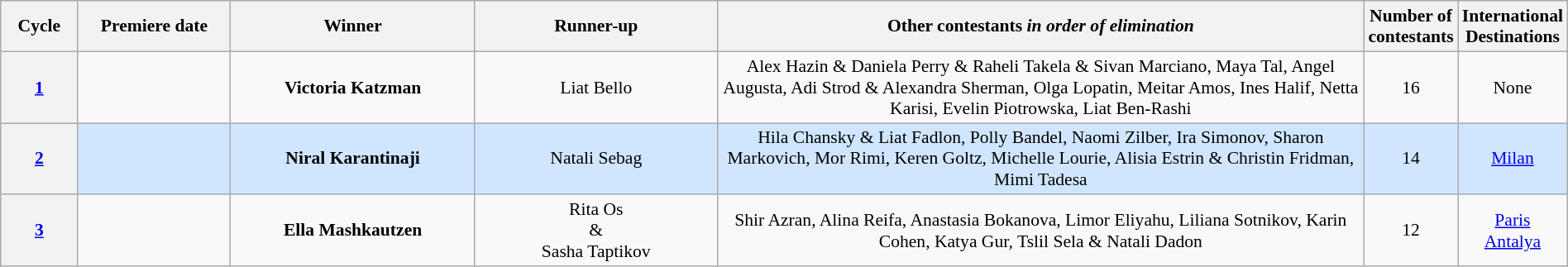<table class="wikitable" style="font-size:90%; width:100%; text-align: center;">
<tr>
<th style="width:5%;">Cycle</th>
<th style="width:10%;">Premiere date</th>
<th width=16%>Winner</th>
<th width=16%>Runner-up</th>
<th style="width:43%;">Other contestants <em>in order of elimination</em></th>
<th style="width:3%;">Number of contestants</th>
<th style="width:8%;">International Destinations</th>
</tr>
<tr>
<th><strong><a href='#'>1</a></strong></th>
<td></td>
<td><strong>Victoria Katzman</strong></td>
<td>Liat Bello</td>
<td>Alex Hazin & Daniela Perry & Raheli Takela & Sivan Marciano, Maya Tal, Angel Augusta, Adi Strod & Alexandra Sherman, Olga Lopatin, Meitar Amos, Ines Halif, Netta Karisi, Evelin Piotrowska, Liat Ben-Rashi</td>
<td>16</td>
<td>None</td>
</tr>
<tr style="background: #D0E6FF;">
<th><strong><a href='#'>2</a></strong></th>
<td></td>
<td><strong>Niral Karantinaji</strong></td>
<td>Natali Sebag</td>
<td>Hila Chansky & Liat Fadlon, Polly Bandel, Naomi Zilber, Ira Simonov, Sharon Markovich, Mor Rimi, Keren Goltz, Michelle Lourie, Alisia Estrin & Christin Fridman, Mimi Tadesa</td>
<td>14</td>
<td><a href='#'>Milan</a></td>
</tr>
<tr>
<th><strong><a href='#'>3</a></strong></th>
<td></td>
<td><strong>Ella Mashkautzen</strong></td>
<td>Rita Os<br>&<br> Sasha Taptikov</td>
<td>Shir Azran, Alina Reifa, Anastasia Bokanova, Limor Eliyahu, Liliana Sotnikov, Karin Cohen, Katya Gur, Tslil Sela & Natali Dadon</td>
<td>12</td>
<td><a href='#'>Paris</a><br><a href='#'>Antalya</a></td>
</tr>
</table>
